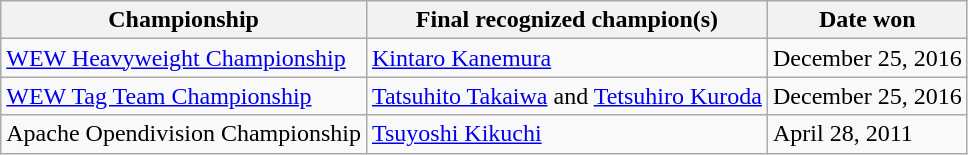<table class="wikitable">
<tr>
<th>Championship</th>
<th>Final recognized champion(s)</th>
<th>Date won</th>
</tr>
<tr>
<td><a href='#'>WEW Heavyweight Championship</a></td>
<td><a href='#'>Kintaro Kanemura</a></td>
<td>December 25, 2016</td>
</tr>
<tr>
<td><a href='#'>WEW Tag Team Championship</a></td>
<td><a href='#'>Tatsuhito Takaiwa</a> and <a href='#'>Tetsuhiro Kuroda</a></td>
<td>December 25, 2016</td>
</tr>
<tr>
<td>Apache Opendivision Championship</td>
<td><a href='#'>Tsuyoshi Kikuchi</a></td>
<td>April 28, 2011</td>
</tr>
</table>
